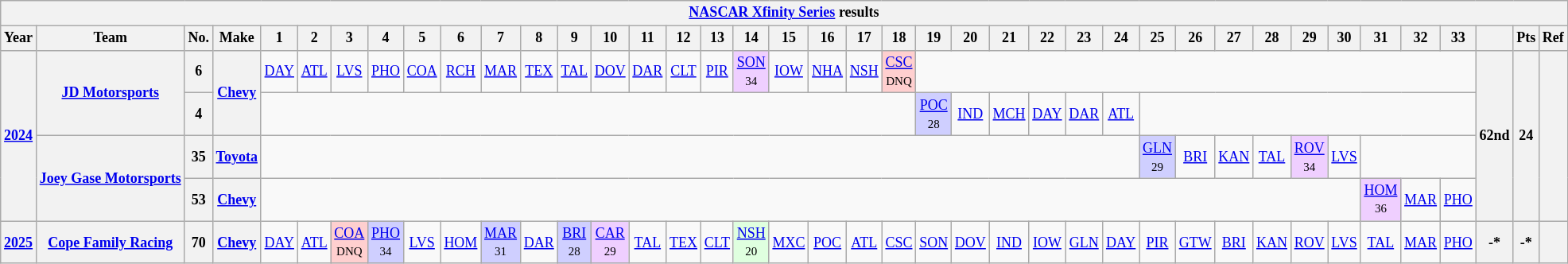<table class="wikitable" style="text-align:center; font-size:75%">
<tr>
<th colspan=40><a href='#'>NASCAR Xfinity Series</a> results</th>
</tr>
<tr>
<th>Year</th>
<th>Team</th>
<th>No.</th>
<th>Make</th>
<th>1</th>
<th>2</th>
<th>3</th>
<th>4</th>
<th>5</th>
<th>6</th>
<th>7</th>
<th>8</th>
<th>9</th>
<th>10</th>
<th>11</th>
<th>12</th>
<th>13</th>
<th>14</th>
<th>15</th>
<th>16</th>
<th>17</th>
<th>18</th>
<th>19</th>
<th>20</th>
<th>21</th>
<th>22</th>
<th>23</th>
<th>24</th>
<th>25</th>
<th>26</th>
<th>27</th>
<th>28</th>
<th>29</th>
<th>30</th>
<th>31</th>
<th>32</th>
<th>33</th>
<th></th>
<th>Pts</th>
<th>Ref</th>
</tr>
<tr>
<th rowspan=4><a href='#'>2024</a></th>
<th rowspan=2><a href='#'>JD Motorsports</a></th>
<th>6</th>
<th rowspan=2><a href='#'>Chevy</a></th>
<td><a href='#'>DAY</a></td>
<td><a href='#'>ATL</a></td>
<td><a href='#'>LVS</a></td>
<td><a href='#'>PHO</a></td>
<td><a href='#'>COA</a></td>
<td><a href='#'>RCH</a></td>
<td><a href='#'>MAR</a></td>
<td><a href='#'>TEX</a></td>
<td><a href='#'>TAL</a></td>
<td><a href='#'>DOV</a></td>
<td><a href='#'>DAR</a></td>
<td><a href='#'>CLT</a></td>
<td><a href='#'>PIR</a></td>
<td style="background:#EFCFFF;"><a href='#'>SON</a><br><small>34</small></td>
<td><a href='#'>IOW</a></td>
<td><a href='#'>NHA</a></td>
<td><a href='#'>NSH</a></td>
<td style="background:#FFCFCF;"><a href='#'>CSC</a><br><small>DNQ</small></td>
<td colspan=15></td>
<th rowspan=4>62nd</th>
<th rowspan=4>24</th>
<th rowspan=4></th>
</tr>
<tr>
<th>4</th>
<td colspan=18></td>
<td style="background:#CFCFFF;"><a href='#'>POC</a><br><small>28</small></td>
<td><a href='#'>IND</a></td>
<td><a href='#'>MCH</a></td>
<td><a href='#'>DAY</a></td>
<td><a href='#'>DAR</a></td>
<td><a href='#'>ATL</a></td>
<td colspan=9></td>
</tr>
<tr>
<th rowspan=2 nowrap><a href='#'>Joey Gase Motorsports</a></th>
<th>35</th>
<th><a href='#'>Toyota</a></th>
<td colspan=24></td>
<td style="background:#CFCFFF;"><a href='#'>GLN</a><br><small>29</small></td>
<td><a href='#'>BRI</a></td>
<td><a href='#'>KAN</a></td>
<td><a href='#'>TAL</a></td>
<td style="background:#EFCFFF;"><a href='#'>ROV</a><br><small>34</small></td>
<td><a href='#'>LVS</a></td>
</tr>
<tr>
<th>53</th>
<th><a href='#'>Chevy</a></th>
<td colspan=30></td>
<td style="background:#EFCFFF;"><a href='#'>HOM</a><br><small>36</small></td>
<td><a href='#'>MAR</a></td>
<td><a href='#'>PHO</a></td>
</tr>
<tr>
<th><a href='#'>2025</a></th>
<th><a href='#'>Cope Family Racing</a></th>
<th>70</th>
<th><a href='#'>Chevy</a></th>
<td><a href='#'>DAY</a></td>
<td><a href='#'>ATL</a></td>
<td style="background:#FFCFCF;"><a href='#'>COA</a><br><small>DNQ</small></td>
<td style="background:#CFCFFF;"><a href='#'>PHO</a><br><small>34</small></td>
<td><a href='#'>LVS</a></td>
<td><a href='#'>HOM</a></td>
<td style="background:#CFCFFF;"><a href='#'>MAR</a><br><small>31</small></td>
<td><a href='#'>DAR</a></td>
<td style="background:#CFCFFF;"><a href='#'>BRI</a><br><small>28</small></td>
<td style="background:#EFCFFF;"><a href='#'>CAR</a><br><small>29</small></td>
<td><a href='#'>TAL</a></td>
<td><a href='#'>TEX</a></td>
<td><a href='#'>CLT</a></td>
<td style="background:#DFFFDF;"><a href='#'>NSH</a><br><small>20</small></td>
<td><a href='#'>MXC</a></td>
<td><a href='#'>POC</a></td>
<td><a href='#'>ATL</a></td>
<td><a href='#'>CSC</a></td>
<td><a href='#'>SON</a></td>
<td><a href='#'>DOV</a></td>
<td><a href='#'>IND</a></td>
<td><a href='#'>IOW</a></td>
<td><a href='#'>GLN</a></td>
<td><a href='#'>DAY</a></td>
<td><a href='#'>PIR</a></td>
<td><a href='#'>GTW</a></td>
<td><a href='#'>BRI</a></td>
<td><a href='#'>KAN</a></td>
<td><a href='#'>ROV</a></td>
<td><a href='#'>LVS</a></td>
<td><a href='#'>TAL</a></td>
<td><a href='#'>MAR</a></td>
<td><a href='#'>PHO</a></td>
<th>-*</th>
<th>-*</th>
<th></th>
</tr>
</table>
